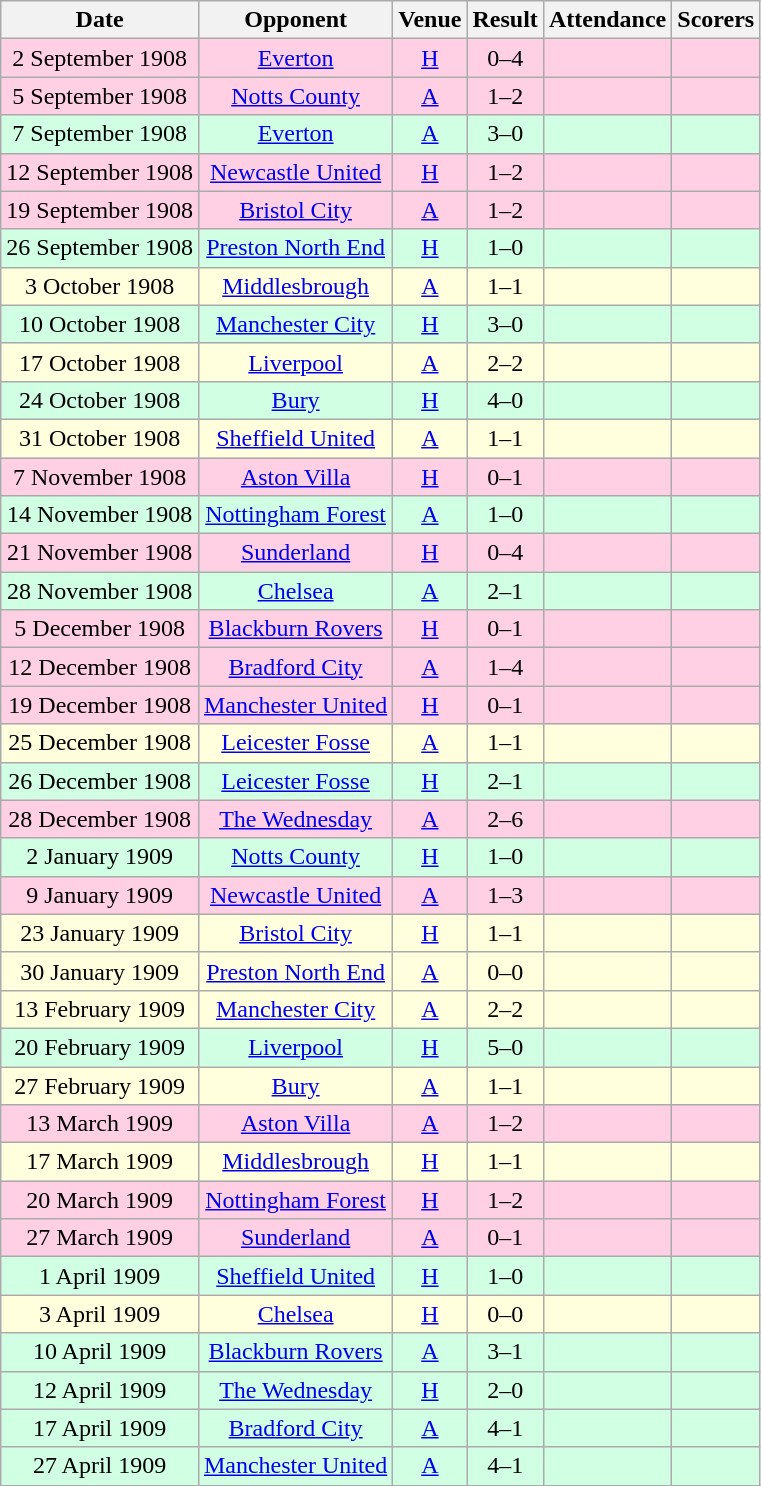<table class="wikitable sortable" style="text-align:center;">
<tr>
<th>Date</th>
<th>Opponent</th>
<th>Venue</th>
<th>Result</th>
<th>Attendance</th>
<th>Scorers</th>
</tr>
<tr style="background:#ffd0e3;">
<td>2 September 1908</td>
<td><a href='#'>Everton</a></td>
<td><a href='#'>H</a></td>
<td>0–4</td>
<td></td>
<td></td>
</tr>
<tr style="background:#ffd0e3;">
<td>5 September 1908</td>
<td><a href='#'>Notts County</a></td>
<td><a href='#'>A</a></td>
<td>1–2</td>
<td></td>
<td></td>
</tr>
<tr style="background:#d0ffe3;">
<td>7 September 1908</td>
<td><a href='#'>Everton</a></td>
<td><a href='#'>A</a></td>
<td>3–0</td>
<td></td>
<td></td>
</tr>
<tr style="background:#ffd0e3;">
<td>12 September 1908</td>
<td><a href='#'>Newcastle United</a></td>
<td><a href='#'>H</a></td>
<td>1–2</td>
<td></td>
<td></td>
</tr>
<tr style="background:#ffd0e3;">
<td>19 September 1908</td>
<td><a href='#'>Bristol City</a></td>
<td><a href='#'>A</a></td>
<td>1–2</td>
<td></td>
<td></td>
</tr>
<tr style="background:#d0ffe3;">
<td>26 September 1908</td>
<td><a href='#'>Preston North End</a></td>
<td><a href='#'>H</a></td>
<td>1–0</td>
<td></td>
<td></td>
</tr>
<tr style="background:#ffffdd;">
<td>3 October 1908</td>
<td><a href='#'>Middlesbrough</a></td>
<td><a href='#'>A</a></td>
<td>1–1</td>
<td></td>
<td></td>
</tr>
<tr style="background:#d0ffe3;">
<td>10 October 1908</td>
<td><a href='#'>Manchester City</a></td>
<td><a href='#'>H</a></td>
<td>3–0</td>
<td></td>
<td></td>
</tr>
<tr style="background:#ffffdd;">
<td>17 October 1908</td>
<td><a href='#'>Liverpool</a></td>
<td><a href='#'>A</a></td>
<td>2–2</td>
<td></td>
<td></td>
</tr>
<tr style="background:#d0ffe3;">
<td>24 October 1908</td>
<td><a href='#'>Bury</a></td>
<td><a href='#'>H</a></td>
<td>4–0</td>
<td></td>
<td></td>
</tr>
<tr style="background:#ffffdd;">
<td>31 October 1908</td>
<td><a href='#'>Sheffield United</a></td>
<td><a href='#'>A</a></td>
<td>1–1</td>
<td></td>
<td></td>
</tr>
<tr style="background:#ffd0e3;">
<td>7 November 1908</td>
<td><a href='#'>Aston Villa</a></td>
<td><a href='#'>H</a></td>
<td>0–1</td>
<td></td>
<td></td>
</tr>
<tr style="background:#d0ffe3;">
<td>14 November 1908</td>
<td><a href='#'>Nottingham Forest</a></td>
<td><a href='#'>A</a></td>
<td>1–0</td>
<td></td>
<td></td>
</tr>
<tr style="background:#ffd0e3;">
<td>21 November 1908</td>
<td><a href='#'>Sunderland</a></td>
<td><a href='#'>H</a></td>
<td>0–4</td>
<td></td>
<td></td>
</tr>
<tr style="background:#d0ffe3;">
<td>28 November 1908</td>
<td><a href='#'>Chelsea</a></td>
<td><a href='#'>A</a></td>
<td>2–1</td>
<td></td>
<td></td>
</tr>
<tr style="background:#ffd0e3;">
<td>5 December 1908</td>
<td><a href='#'>Blackburn Rovers</a></td>
<td><a href='#'>H</a></td>
<td>0–1</td>
<td></td>
<td></td>
</tr>
<tr style="background:#ffd0e3;">
<td>12 December 1908</td>
<td><a href='#'>Bradford City</a></td>
<td><a href='#'>A</a></td>
<td>1–4</td>
<td></td>
<td></td>
</tr>
<tr style="background:#ffd0e3;">
<td>19 December 1908</td>
<td><a href='#'>Manchester United</a></td>
<td><a href='#'>H</a></td>
<td>0–1</td>
<td></td>
<td></td>
</tr>
<tr style="background:#ffffdd;">
<td>25 December 1908</td>
<td><a href='#'>Leicester Fosse</a></td>
<td><a href='#'>A</a></td>
<td>1–1</td>
<td></td>
<td></td>
</tr>
<tr style="background:#d0ffe3;">
<td>26 December 1908</td>
<td><a href='#'>Leicester Fosse</a></td>
<td><a href='#'>H</a></td>
<td>2–1</td>
<td></td>
<td></td>
</tr>
<tr style="background:#ffd0e3;">
<td>28 December 1908</td>
<td><a href='#'>The Wednesday</a></td>
<td><a href='#'>A</a></td>
<td>2–6</td>
<td></td>
<td></td>
</tr>
<tr style="background:#d0ffe3;">
<td>2 January 1909</td>
<td><a href='#'>Notts County</a></td>
<td><a href='#'>H</a></td>
<td>1–0</td>
<td></td>
<td></td>
</tr>
<tr style="background:#ffd0e3;">
<td>9 January 1909</td>
<td><a href='#'>Newcastle United</a></td>
<td><a href='#'>A</a></td>
<td>1–3</td>
<td></td>
<td></td>
</tr>
<tr style="background:#ffffdd;">
<td>23 January 1909</td>
<td><a href='#'>Bristol City</a></td>
<td><a href='#'>H</a></td>
<td>1–1</td>
<td></td>
<td></td>
</tr>
<tr style="background:#ffffdd;">
<td>30 January 1909</td>
<td><a href='#'>Preston North End</a></td>
<td><a href='#'>A</a></td>
<td>0–0</td>
<td></td>
<td></td>
</tr>
<tr style="background:#ffffdd;">
<td>13 February 1909</td>
<td><a href='#'>Manchester City</a></td>
<td><a href='#'>A</a></td>
<td>2–2</td>
<td></td>
<td></td>
</tr>
<tr style="background:#d0ffe3;">
<td>20 February 1909</td>
<td><a href='#'>Liverpool</a></td>
<td><a href='#'>H</a></td>
<td>5–0</td>
<td></td>
<td></td>
</tr>
<tr style="background:#ffffdd;">
<td>27 February 1909</td>
<td><a href='#'>Bury</a></td>
<td><a href='#'>A</a></td>
<td>1–1</td>
<td></td>
<td></td>
</tr>
<tr style="background:#ffd0e3;">
<td>13 March 1909</td>
<td><a href='#'>Aston Villa</a></td>
<td><a href='#'>A</a></td>
<td>1–2</td>
<td></td>
<td></td>
</tr>
<tr style="background:#ffffdd;">
<td>17 March 1909</td>
<td><a href='#'>Middlesbrough</a></td>
<td><a href='#'>H</a></td>
<td>1–1</td>
<td></td>
<td></td>
</tr>
<tr style="background:#ffd0e3;">
<td>20 March 1909</td>
<td><a href='#'>Nottingham Forest</a></td>
<td><a href='#'>H</a></td>
<td>1–2</td>
<td></td>
<td></td>
</tr>
<tr style="background:#ffd0e3;">
<td>27 March 1909</td>
<td><a href='#'>Sunderland</a></td>
<td><a href='#'>A</a></td>
<td>0–1</td>
<td></td>
<td></td>
</tr>
<tr style="background:#d0ffe3;">
<td>1 April 1909</td>
<td><a href='#'>Sheffield United</a></td>
<td><a href='#'>H</a></td>
<td>1–0</td>
<td></td>
<td></td>
</tr>
<tr style="background:#ffffdd;">
<td>3 April 1909</td>
<td><a href='#'>Chelsea</a></td>
<td><a href='#'>H</a></td>
<td>0–0</td>
<td></td>
<td></td>
</tr>
<tr style="background:#d0ffe3;">
<td>10 April 1909</td>
<td><a href='#'>Blackburn Rovers</a></td>
<td><a href='#'>A</a></td>
<td>3–1</td>
<td></td>
<td></td>
</tr>
<tr style="background:#d0ffe3;">
<td>12 April 1909</td>
<td><a href='#'>The Wednesday</a></td>
<td><a href='#'>H</a></td>
<td>2–0</td>
<td></td>
<td></td>
</tr>
<tr style="background:#d0ffe3;">
<td>17 April 1909</td>
<td><a href='#'>Bradford City</a></td>
<td><a href='#'>A</a></td>
<td>4–1</td>
<td></td>
<td></td>
</tr>
<tr style="background:#d0ffe3;">
<td>27 April 1909</td>
<td><a href='#'>Manchester United</a></td>
<td><a href='#'>A</a></td>
<td>4–1</td>
<td></td>
<td></td>
</tr>
</table>
